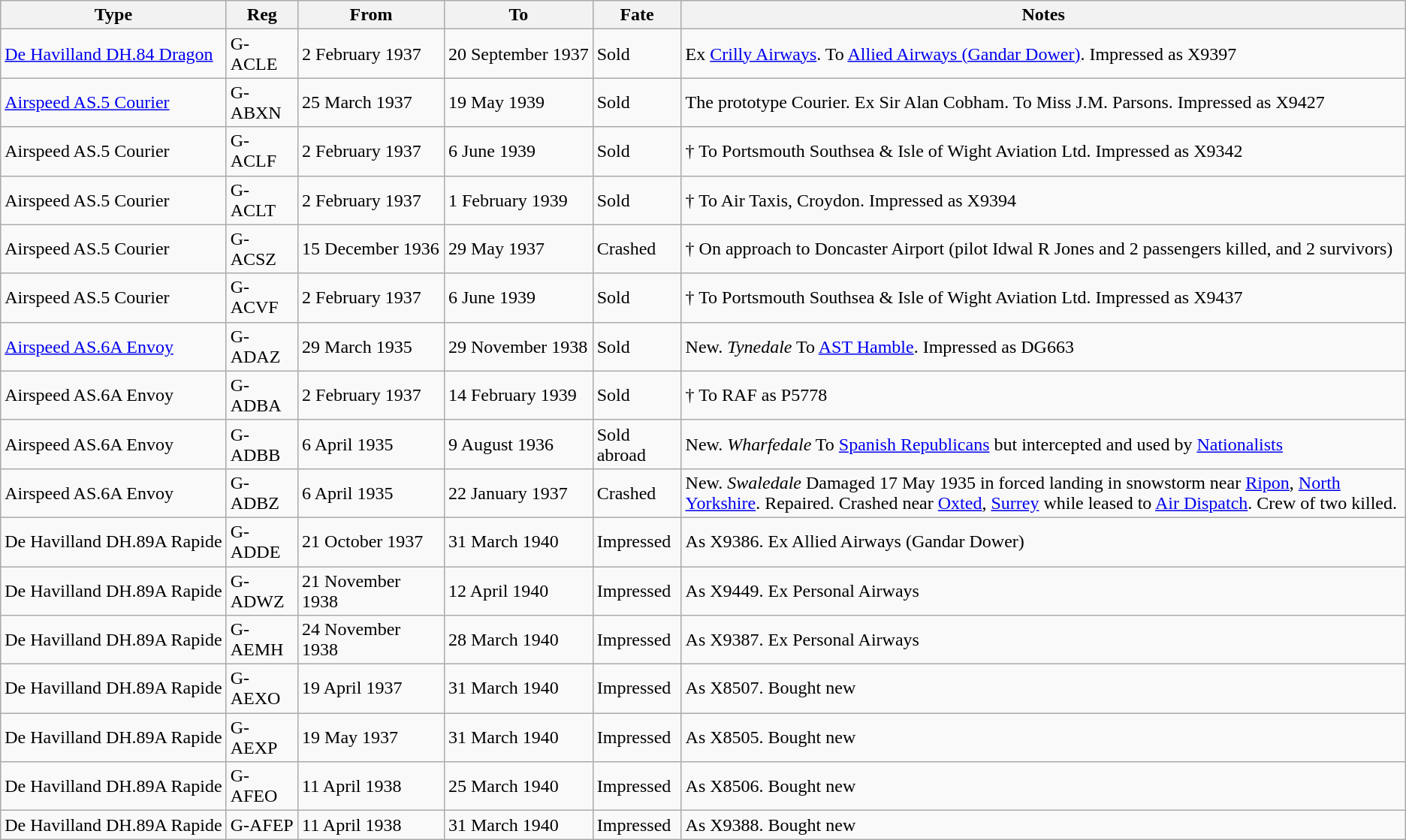<table class="wikitable sortable">
<tr>
<th scope="col">Type</th>
<th scope="col">Reg</th>
<th scope="col">From</th>
<th scope="col">To</th>
<th scope="col">Fate</th>
<th scope="col" class="unsortable">Notes</th>
</tr>
<tr>
<td><a href='#'>De Havilland DH.84 Dragon</a></td>
<td>G-ACLE</td>
<td>2 February 1937</td>
<td style="white-space: nowrap;">20 September 1937</td>
<td>Sold</td>
<td>Ex <a href='#'>Crilly Airways</a>. To <a href='#'>Allied Airways (Gandar Dower)</a>. Impressed as X9397</td>
</tr>
<tr>
<td><a href='#'>Airspeed AS.5 Courier</a></td>
<td>G-ABXN</td>
<td>25 March 1937</td>
<td>19 May 1939</td>
<td>Sold</td>
<td>The prototype Courier. Ex Sir Alan Cobham. To Miss J.M. Parsons. Impressed as X9427</td>
</tr>
<tr>
<td>Airspeed AS.5 Courier</td>
<td>G-ACLF</td>
<td>2 February 1937</td>
<td>6 June 1939</td>
<td>Sold</td>
<td>† To Portsmouth Southsea & Isle of Wight Aviation Ltd. Impressed as X9342</td>
</tr>
<tr>
<td>Airspeed AS.5 Courier</td>
<td>G-ACLT</td>
<td>2 February 1937</td>
<td>1 February 1939</td>
<td>Sold</td>
<td>† To Air Taxis, Croydon. Impressed as X9394</td>
</tr>
<tr>
<td>Airspeed AS.5 Courier</td>
<td>G-ACSZ</td>
<td style="white-space: nowrap;">15 December 1936</td>
<td>29 May 1937</td>
<td>Crashed</td>
<td>† On approach to Doncaster Airport (pilot Idwal R Jones and 2 passengers killed, and 2 survivors)</td>
</tr>
<tr>
<td>Airspeed AS.5 Courier</td>
<td>G-ACVF</td>
<td>2 February 1937</td>
<td>6 June 1939</td>
<td>Sold</td>
<td>† To Portsmouth Southsea & Isle of Wight Aviation Ltd. Impressed as X9437</td>
</tr>
<tr>
<td><a href='#'>Airspeed AS.6A Envoy</a></td>
<td>G-ADAZ</td>
<td>29 March 1935</td>
<td>29 November 1938</td>
<td>Sold</td>
<td>New. <em>Tynedale</em> To <a href='#'>AST Hamble</a>. Impressed as DG663</td>
</tr>
<tr>
<td>Airspeed AS.6A Envoy</td>
<td>G-ADBA</td>
<td>2 February 1937</td>
<td>14 February 1939</td>
<td>Sold</td>
<td>† To RAF as P5778</td>
</tr>
<tr>
<td>Airspeed AS.6A Envoy</td>
<td>G-ADBB</td>
<td>6 April 1935</td>
<td>9 August 1936</td>
<td>Sold abroad</td>
<td>New. <em>Wharfedale</em> To <a href='#'>Spanish Republicans</a> but intercepted and used by <a href='#'>Nationalists</a></td>
</tr>
<tr>
<td>Airspeed AS.6A Envoy</td>
<td>G-ADBZ</td>
<td>6 April 1935</td>
<td>22 January 1937</td>
<td>Crashed</td>
<td>New. <em>Swaledale</em> Damaged 17 May 1935 in forced landing in snowstorm near <a href='#'>Ripon</a>, <a href='#'>North Yorkshire</a>. Repaired. Crashed near <a href='#'>Oxted</a>, <a href='#'>Surrey</a> while leased to <a href='#'>Air Dispatch</a>. Crew of two killed.</td>
</tr>
<tr>
<td style="white-space: nowrap;">De Havilland DH.89A Rapide</td>
<td>G-ADDE</td>
<td>21 October 1937</td>
<td>31 March 1940</td>
<td>Impressed</td>
<td>As X9386. Ex Allied Airways (Gandar Dower)</td>
</tr>
<tr>
<td>De Havilland DH.89A Rapide</td>
<td>G-ADWZ</td>
<td>21 November 1938</td>
<td>12 April 1940</td>
<td>Impressed</td>
<td>As X9449. Ex Personal Airways</td>
</tr>
<tr>
<td>De Havilland DH.89A Rapide</td>
<td>G-AEMH</td>
<td>24 November 1938</td>
<td>28 March 1940</td>
<td>Impressed</td>
<td>As X9387. Ex Personal Airways</td>
</tr>
<tr>
<td>De Havilland DH.89A Rapide</td>
<td>G-AEXO</td>
<td>19 April 1937</td>
<td>31 March 1940</td>
<td>Impressed</td>
<td>As X8507. Bought new</td>
</tr>
<tr>
<td>De Havilland DH.89A Rapide</td>
<td>G-AEXP</td>
<td>19 May 1937</td>
<td>31 March 1940</td>
<td>Impressed</td>
<td>As X8505. Bought new</td>
</tr>
<tr>
<td>De Havilland DH.89A Rapide</td>
<td>G-AFEO</td>
<td>11 April 1938</td>
<td>25 March 1940</td>
<td>Impressed</td>
<td>As X8506. Bought new</td>
</tr>
<tr>
<td>De Havilland DH.89A Rapide</td>
<td>G-AFEP</td>
<td>11 April 1938</td>
<td>31 March 1940</td>
<td>Impressed</td>
<td>As X9388. Bought new</td>
</tr>
</table>
